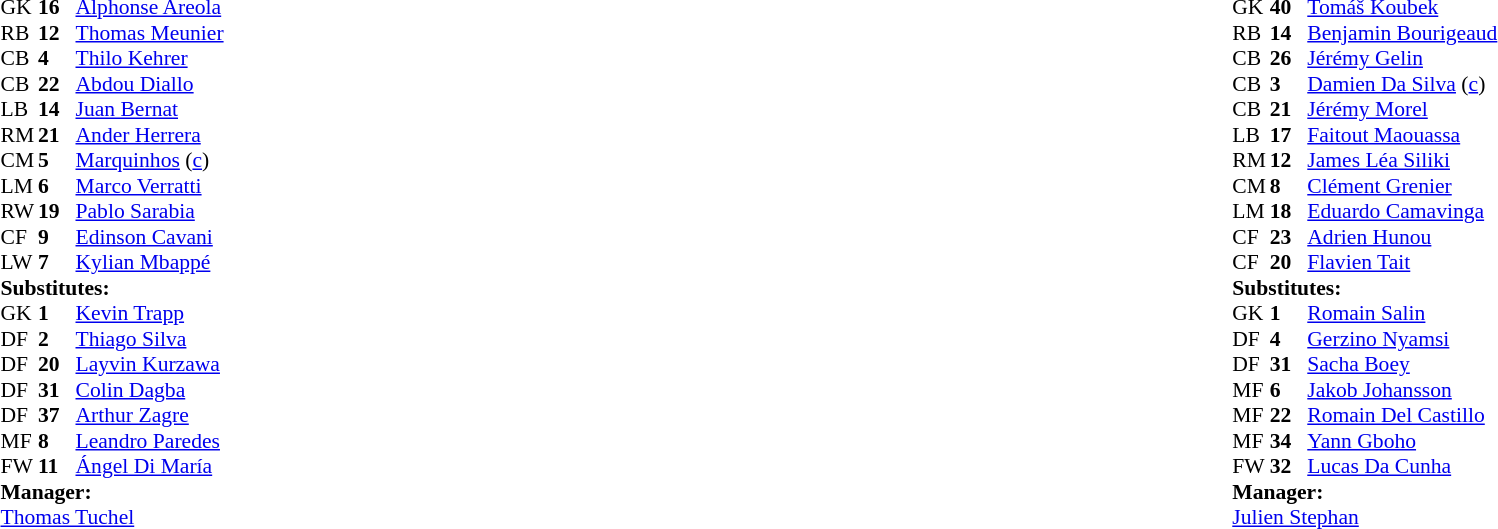<table width="100%">
<tr>
<td valign="top" width="40%"><br><table style="font-size:90%" cellspacing="0" cellpadding="0">
<tr>
<th width=25></th>
<th width=25></th>
</tr>
<tr>
<td>GK</td>
<td><strong>16</strong></td>
<td> <a href='#'>Alphonse Areola</a></td>
</tr>
<tr>
<td>RB</td>
<td><strong>12</strong></td>
<td> <a href='#'>Thomas Meunier</a></td>
<td></td>
<td></td>
</tr>
<tr>
<td>CB</td>
<td><strong>4</strong></td>
<td> <a href='#'>Thilo Kehrer</a></td>
</tr>
<tr>
<td>CB</td>
<td><strong>22</strong></td>
<td> <a href='#'>Abdou Diallo</a></td>
</tr>
<tr>
<td>LB</td>
<td><strong>14</strong></td>
<td> <a href='#'>Juan Bernat</a></td>
<td></td>
<td></td>
</tr>
<tr>
<td>RM</td>
<td><strong>21</strong></td>
<td> <a href='#'>Ander Herrera</a></td>
<td></td>
<td></td>
</tr>
<tr>
<td>CM</td>
<td><strong>5</strong></td>
<td> <a href='#'>Marquinhos</a> (<a href='#'>c</a>)</td>
<td></td>
<td></td>
</tr>
<tr>
<td>LM</td>
<td><strong>6</strong></td>
<td> <a href='#'>Marco Verratti</a></td>
</tr>
<tr>
<td>RW</td>
<td><strong>19</strong></td>
<td> <a href='#'>Pablo Sarabia</a></td>
<td></td>
<td></td>
</tr>
<tr>
<td>CF</td>
<td><strong>9</strong></td>
<td> <a href='#'>Edinson Cavani</a></td>
</tr>
<tr>
<td>LW</td>
<td><strong>7</strong></td>
<td> <a href='#'>Kylian Mbappé</a></td>
<td></td>
<td></td>
</tr>
<tr>
<td colspan=3><strong>Substitutes:</strong></td>
</tr>
<tr>
<td>GK</td>
<td><strong>1</strong></td>
<td> <a href='#'>Kevin Trapp</a></td>
</tr>
<tr>
<td>DF</td>
<td><strong>2</strong></td>
<td> <a href='#'>Thiago Silva</a></td>
<td></td>
<td></td>
</tr>
<tr>
<td>DF</td>
<td><strong>20</strong></td>
<td> <a href='#'>Layvin Kurzawa</a></td>
</tr>
<tr>
<td>DF</td>
<td><strong>31</strong></td>
<td> <a href='#'>Colin Dagba</a></td>
</tr>
<tr>
<td>DF</td>
<td><strong>37</strong></td>
<td> <a href='#'>Arthur Zagre</a></td>
</tr>
<tr>
<td>MF</td>
<td><strong>8</strong></td>
<td> <a href='#'>Leandro Paredes</a></td>
<td></td>
<td></td>
</tr>
<tr>
<td>FW</td>
<td><strong>11</strong></td>
<td> <a href='#'>Ángel Di María</a></td>
<td></td>
<td></td>
</tr>
<tr>
<td colspan=3><strong>Manager:</strong></td>
</tr>
<tr>
<td colspan=3> <a href='#'>Thomas Tuchel</a></td>
</tr>
</table>
</td>
<td valign="top" width="50%"><br><table style="font-size:90%; margin:auto" cellspacing="0" cellpadding="0">
<tr>
<th width=25></th>
<th width=25></th>
</tr>
<tr>
<td>GK</td>
<td><strong>40</strong></td>
<td> <a href='#'>Tomáš Koubek</a></td>
</tr>
<tr>
<td>RB</td>
<td><strong>14</strong></td>
<td> <a href='#'>Benjamin Bourigeaud</a></td>
<td></td>
<td></td>
</tr>
<tr>
<td>CB</td>
<td><strong>26</strong></td>
<td> <a href='#'>Jérémy Gelin</a></td>
</tr>
<tr>
<td>CB</td>
<td><strong>3</strong></td>
<td> <a href='#'>Damien Da Silva</a> (<a href='#'>c</a>)</td>
</tr>
<tr>
<td>CB</td>
<td><strong>21</strong></td>
<td> <a href='#'>Jérémy Morel</a></td>
</tr>
<tr>
<td>LB</td>
<td><strong>17</strong></td>
<td> <a href='#'>Faitout Maouassa</a></td>
</tr>
<tr>
<td>RM</td>
<td><strong>12</strong></td>
<td> <a href='#'>James Léa Siliki</a></td>
<td></td>
<td></td>
</tr>
<tr>
<td>CM</td>
<td><strong>8</strong></td>
<td> <a href='#'>Clément Grenier</a></td>
</tr>
<tr>
<td>LM</td>
<td><strong>18</strong></td>
<td> <a href='#'>Eduardo Camavinga</a></td>
</tr>
<tr>
<td>CF</td>
<td><strong>23</strong></td>
<td> <a href='#'>Adrien Hunou</a></td>
<td></td>
<td></td>
</tr>
<tr>
<td>CF</td>
<td><strong>20</strong></td>
<td> <a href='#'>Flavien Tait</a></td>
</tr>
<tr>
<td colspan=3><strong>Substitutes:</strong></td>
</tr>
<tr>
<td>GK</td>
<td><strong>1</strong></td>
<td> <a href='#'>Romain Salin</a></td>
</tr>
<tr>
<td>DF</td>
<td><strong>4</strong></td>
<td> <a href='#'>Gerzino Nyamsi</a></td>
</tr>
<tr>
<td>DF</td>
<td><strong>31</strong></td>
<td> <a href='#'>Sacha Boey</a></td>
<td></td>
<td></td>
</tr>
<tr>
<td>MF</td>
<td><strong>6</strong></td>
<td> <a href='#'>Jakob Johansson</a></td>
</tr>
<tr>
<td>MF</td>
<td><strong>22</strong></td>
<td> <a href='#'>Romain Del Castillo</a></td>
<td></td>
<td></td>
</tr>
<tr>
<td>MF</td>
<td><strong>34</strong></td>
<td> <a href='#'>Yann Gboho</a></td>
<td></td>
<td></td>
</tr>
<tr>
<td>FW</td>
<td><strong>32</strong></td>
<td> <a href='#'>Lucas Da Cunha</a></td>
</tr>
<tr>
<td colspan=3><strong>Manager:</strong></td>
</tr>
<tr>
<td colspan=3> <a href='#'>Julien Stephan</a></td>
</tr>
</table>
</td>
</tr>
</table>
